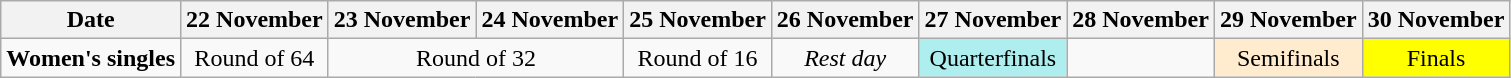<table class="wikitable" style="text-align:center">
<tr>
<th>Date</th>
<th>22 November</th>
<th>23 November</th>
<th>24 November</th>
<th>25 November</th>
<th>26 November</th>
<th>27 November</th>
<th>28 November</th>
<th>29 November</th>
<th>30 November</th>
</tr>
<tr>
<td align="left"><strong>Women's singles</strong></td>
<td>Round of 64</td>
<td colspan=2>Round of 32</td>
<td>Round of 16</td>
<td><em>Rest day</em></td>
<td bgcolor="#afeeee">Quarterfinals</td>
<td></td>
<td bgcolor="#ffebcd">Semifinals</td>
<td bgcolor="#FFFF00">Finals</td>
</tr>
</table>
